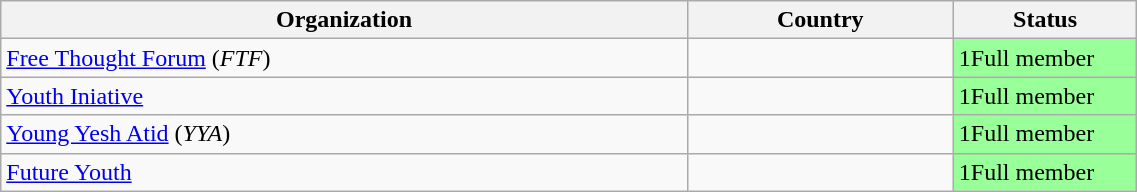<table class="wikitable sortable" style="width: 60%">
<tr>
<th>Organization</th>
<th width="170px">Country</th>
<th width="115px">Status</th>
</tr>
<tr>
<td><a href='#'>Free Thought Forum</a> (<em>FTF</em>)</td>
<td></td>
<td style="background:#9f9;"><span>1</span>Full member</td>
</tr>
<tr>
<td><a href='#'>Youth Iniative</a></td>
<td></td>
<td style="background:#9f9;"><span>1</span>Full member</td>
</tr>
<tr>
<td><a href='#'>Young Yesh Atid</a> (<em>YYA</em>)</td>
<td></td>
<td style="background:#9f9;"><span>1</span>Full member</td>
</tr>
<tr>
<td><a href='#'>Future Youth</a></td>
<td></td>
<td style="background:#9f9;"><span>1</span>Full member</td>
</tr>
</table>
